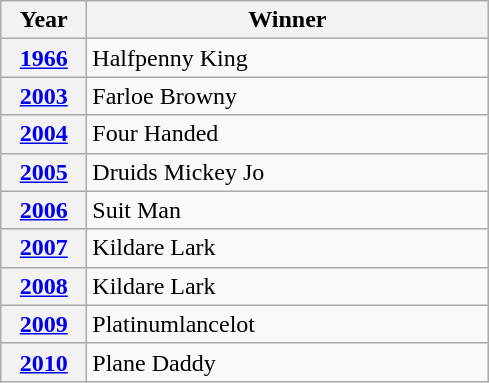<table class="wikitable">
<tr>
<th width=50>Year</th>
<th width=260>Winner</th>
</tr>
<tr>
<th><a href='#'>1966</a></th>
<td>Halfpenny King</td>
</tr>
<tr>
<th><a href='#'>2003</a></th>
<td>Farloe Browny</td>
</tr>
<tr>
<th><a href='#'>2004</a></th>
<td>Four Handed</td>
</tr>
<tr>
<th><a href='#'>2005</a></th>
<td>Druids Mickey Jo</td>
</tr>
<tr>
<th><a href='#'>2006</a></th>
<td>Suit Man</td>
</tr>
<tr>
<th><a href='#'>2007</a></th>
<td>Kildare Lark</td>
</tr>
<tr>
<th><a href='#'>2008</a></th>
<td>Kildare Lark</td>
</tr>
<tr>
<th><a href='#'>2009</a></th>
<td>Platinumlancelot</td>
</tr>
<tr>
<th><a href='#'>2010</a></th>
<td>Plane Daddy</td>
</tr>
</table>
